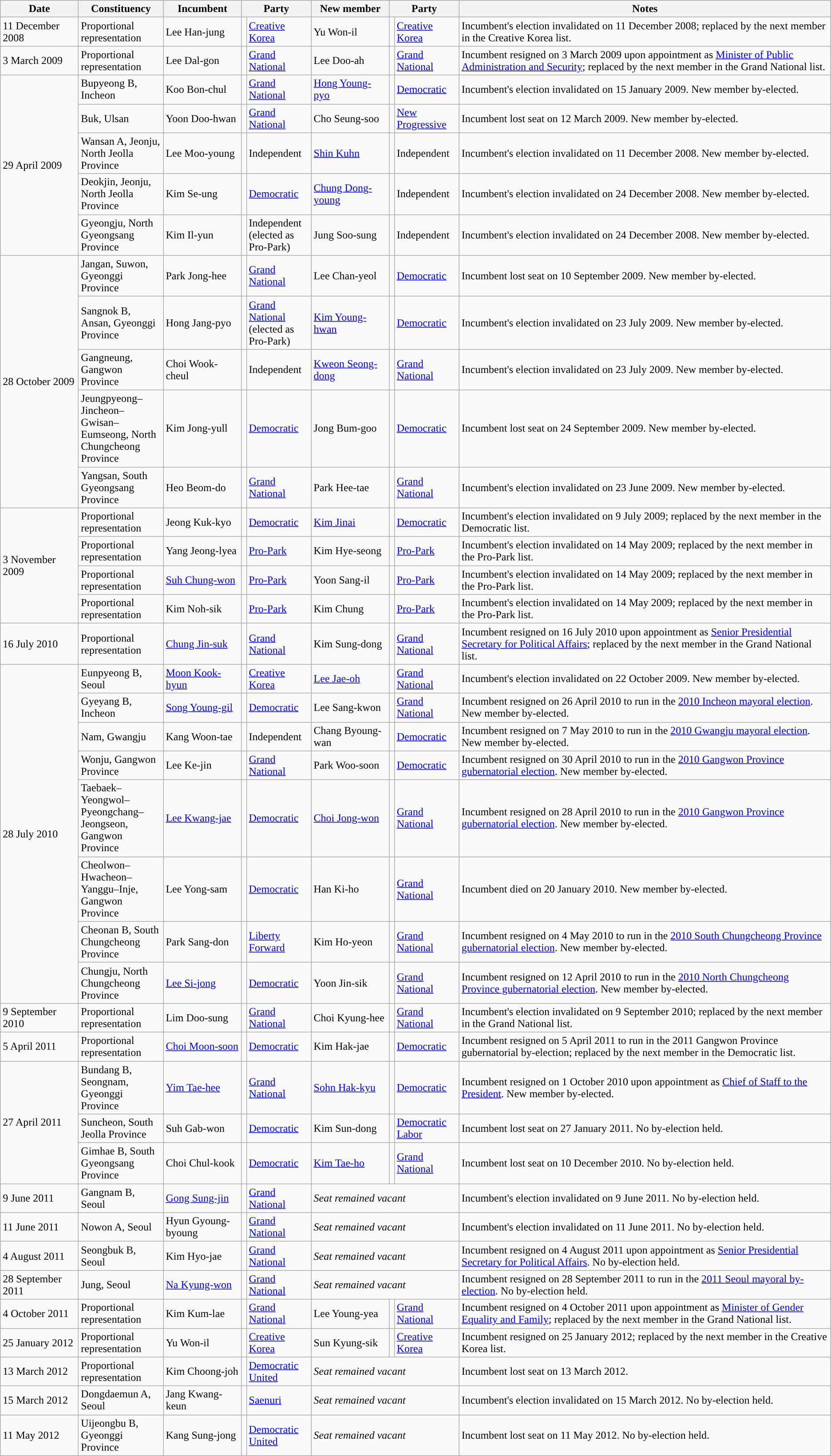<table class="wikitable sortable plainrowheaders">
<tr>
<th width="110px">Date</th>
<th width="120px">Constituency</th>
<th width="110px">Incumbent</th>
<th colspan="2">Party</th>
<th width="110px">New member</th>
<th colspan="2">Party</th>
<th class="unsortable">Notes</th>
</tr>
<tr>
<td>11 December 2008</td>
<td>Proportional representation</td>
<td>Lee Han-jung</td>
<td></td>
<td width="90px"><a href='#'>Creative Korea</a></td>
<td>Yu Won-il</td>
<td></td>
<td width="90px"><a href='#'>Creative Korea</a></td>
<td>Incumbent's election invalidated on 11 December 2008; replaced by the next member in the Creative Korea list.</td>
</tr>
<tr>
<td>3 March 2009</td>
<td>Proportional representation</td>
<td>Lee Dal-gon</td>
<td></td>
<td><a href='#'>Grand National</a></td>
<td>Lee Doo-ah</td>
<td></td>
<td><a href='#'>Grand National</a></td>
<td>Incumbent resigned on 3 March 2009 upon appointment as <a href='#'>Minister of Public Administration and Security</a>; replaced by the next member in the Grand National list.</td>
</tr>
<tr>
<td rowspan="5">29 April 2009</td>
<td>Bupyeong B, Incheon</td>
<td>Koo Bon-chul</td>
<td></td>
<td><a href='#'>Grand National</a></td>
<td><a href='#'>Hong Young-pyo</a></td>
<td></td>
<td><a href='#'>Democratic</a></td>
<td>Incumbent's election invalidated on 15 January 2009. New member by-elected.</td>
</tr>
<tr>
<td>Buk, Ulsan</td>
<td>Yoon Doo-hwan</td>
<td></td>
<td><a href='#'>Grand National</a></td>
<td>Cho Seung-soo</td>
<td></td>
<td><a href='#'>New Progressive</a></td>
<td>Incumbent lost seat on 12 March 2009. New member by-elected.</td>
</tr>
<tr>
<td>Wansan A, Jeonju, North Jeolla Province</td>
<td>Lee Moo-young</td>
<td></td>
<td>Independent</td>
<td><a href='#'>Shin Kuhn</a></td>
<td></td>
<td>Independent</td>
<td>Incumbent's election invalidated on 11 December 2008. New member by-elected.</td>
</tr>
<tr>
<td>Deokjin, Jeonju, North Jeolla Province</td>
<td>Kim Se-ung</td>
<td></td>
<td><a href='#'>Democratic</a></td>
<td><a href='#'>Chung Dong-young</a></td>
<td></td>
<td>Independent</td>
<td>Incumbent's election invalidated on 24 December 2008. New member by-elected.</td>
</tr>
<tr>
<td>Gyeongju, North Gyeongsang Province</td>
<td>Kim Il-yun</td>
<td></td>
<td>Independent (elected as Pro-Park)</td>
<td>Jung Soo-sung</td>
<td></td>
<td>Independent</td>
<td>Incumbent's election invalidated on 24 December 2008. New member by-elected.</td>
</tr>
<tr>
<td rowspan="5">28 October 2009</td>
<td>Jangan, Suwon, Gyeonggi Province</td>
<td>Park Jong-hee</td>
<td></td>
<td><a href='#'>Grand National</a></td>
<td>Lee Chan-yeol</td>
<td></td>
<td><a href='#'>Democratic</a></td>
<td>Incumbent lost seat on 10 September 2009. New member by-elected.</td>
</tr>
<tr>
<td>Sangnok B, Ansan, Gyeonggi Province</td>
<td>Hong Jang-pyo</td>
<td></td>
<td><a href='#'>Grand National</a> (elected as Pro-Park)</td>
<td><a href='#'>Kim Young-hwan</a></td>
<td></td>
<td><a href='#'>Democratic</a></td>
<td>Incumbent's election invalidated on 23 July 2009. New member by-elected.</td>
</tr>
<tr>
<td>Gangneung, Gangwon Province</td>
<td>Choi Wook-cheul</td>
<td></td>
<td>Independent</td>
<td><a href='#'>Kweon Seong-dong</a></td>
<td></td>
<td><a href='#'>Grand National</a></td>
<td>Incumbent's election invalidated on 23 July 2009. New member by-elected.</td>
</tr>
<tr>
<td>Jeungpyeong–Jincheon–Gwisan–Eumseong, North Chungcheong Province</td>
<td>Kim Jong-yull</td>
<td></td>
<td><a href='#'>Democratic</a></td>
<td>Jong Bum-goo</td>
<td></td>
<td><a href='#'>Democratic</a></td>
<td>Incumbent lost seat on 24 September 2009. New member by-elected.</td>
</tr>
<tr>
<td>Yangsan, South Gyeongsang Province</td>
<td>Heo Beom-do</td>
<td></td>
<td><a href='#'>Grand National</a></td>
<td>Park Hee-tae</td>
<td></td>
<td><a href='#'>Grand National</a></td>
<td>Incumbent's election invalidated on 23 June 2009. New member by-elected.</td>
</tr>
<tr>
<td rowspan="4">3 November 2009</td>
<td>Proportional representation</td>
<td>Jeong Kuk-kyo</td>
<td></td>
<td><a href='#'>Democratic</a></td>
<td><a href='#'>Kim Jinai</a></td>
<td></td>
<td><a href='#'>Democratic</a></td>
<td>Incumbent's election invalidated on 9 July 2009; replaced by the next member in the Democratic list.</td>
</tr>
<tr>
<td>Proportional representation</td>
<td>Yang Jeong-lyea</td>
<td></td>
<td><a href='#'>Pro-Park</a></td>
<td>Kim Hye-seong</td>
<td></td>
<td><a href='#'>Pro-Park</a></td>
<td>Incumbent's election invalidated on 14 May 2009; replaced by the next member in the Pro-Park list.</td>
</tr>
<tr>
<td>Proportional representation</td>
<td><a href='#'>Suh Chung-won</a></td>
<td></td>
<td><a href='#'>Pro-Park</a></td>
<td>Yoon Sang-il</td>
<td></td>
<td><a href='#'>Pro-Park</a></td>
<td>Incumbent's election invalidated on 14 May 2009; replaced by the next member in the Pro-Park list.</td>
</tr>
<tr>
<td>Proportional representation</td>
<td>Kim Noh-sik</td>
<td></td>
<td><a href='#'>Pro-Park</a></td>
<td>Kim Chung</td>
<td></td>
<td><a href='#'>Pro-Park</a></td>
<td>Incumbent's election invalidated on 14 May 2009; replaced by the next member in the Pro-Park list.</td>
</tr>
<tr>
<td>16 July 2010</td>
<td>Proportional representation</td>
<td><a href='#'>Chung Jin-suk</a></td>
<td></td>
<td><a href='#'>Grand National</a></td>
<td>Kim Sung-dong</td>
<td></td>
<td><a href='#'>Grand National</a></td>
<td>Incumbent resigned on 16 July 2010 upon appointment as <a href='#'>Senior Presidential Secretary for Political Affairs</a>; replaced by the next member in the Grand National list.</td>
</tr>
<tr>
<td rowspan="8">28 July 2010</td>
<td>Eunpyeong B, Seoul</td>
<td><a href='#'>Moon Kook-hyun</a></td>
<td></td>
<td><a href='#'>Creative Korea</a></td>
<td><a href='#'>Lee Jae-oh</a></td>
<td></td>
<td><a href='#'>Grand National</a></td>
<td>Incumbent's election invalidated on 22 October 2009. New member by-elected.</td>
</tr>
<tr>
<td>Gyeyang B, Incheon</td>
<td><a href='#'>Song Young-gil</a></td>
<td></td>
<td><a href='#'>Democratic</a></td>
<td>Lee Sang-kwon</td>
<td></td>
<td><a href='#'>Grand National</a></td>
<td>Incumbent resigned on 26 April 2010 to run in the <a href='#'>2010 Incheon mayoral election</a>. New member by-elected.</td>
</tr>
<tr>
<td>Nam, Gwangju</td>
<td>Kang Woon-tae</td>
<td></td>
<td>Independent</td>
<td>Chang Byoung-wan</td>
<td></td>
<td><a href='#'>Democratic</a></td>
<td>Incumbent resigned on 7 May 2010 to run in the <a href='#'>2010 Gwangju mayoral election</a>. New member by-elected.</td>
</tr>
<tr>
<td>Wonju, Gangwon Province</td>
<td>Lee Ke-jin</td>
<td></td>
<td><a href='#'>Grand National</a></td>
<td>Park Woo-soon</td>
<td></td>
<td><a href='#'>Democratic</a></td>
<td>Incumbent resigned on 30 April 2010 to run in the <a href='#'>2010 Gangwon Province gubernatorial election</a>. New member by-elected.</td>
</tr>
<tr>
<td>Taebaek–Yeongwol–Pyeongchang–Jeongseon, Gangwon Province</td>
<td><a href='#'>Lee Kwang-jae</a></td>
<td></td>
<td><a href='#'>Democratic</a></td>
<td><a href='#'>Choi Jong-won</a></td>
<td></td>
<td><a href='#'>Grand National</a></td>
<td>Incumbent resigned on 28 April 2010 to run in the <a href='#'>2010 Gangwon Province gubernatorial election</a>. New member by-elected.</td>
</tr>
<tr>
<td>Cheolwon–Hwacheon–Yanggu–Inje, Gangwon Province</td>
<td>Lee Yong-sam</td>
<td></td>
<td><a href='#'>Democratic</a></td>
<td>Han Ki-ho</td>
<td></td>
<td><a href='#'>Grand National</a></td>
<td>Incumbent died on 20 January 2010. New member by-elected.</td>
</tr>
<tr>
<td>Cheonan B, South Chungcheong Province</td>
<td>Park Sang-don</td>
<td></td>
<td><a href='#'>Liberty Forward</a></td>
<td>Kim Ho-yeon</td>
<td></td>
<td><a href='#'>Grand National</a></td>
<td>Incumbent resigned on 4 May 2010 to run in the <a href='#'>2010 South Chungcheong Province gubernatorial election</a>. New member by-elected.</td>
</tr>
<tr>
<td>Chungju, North Chungcheong Province</td>
<td><a href='#'>Lee Si-jong</a></td>
<td></td>
<td><a href='#'>Democratic</a></td>
<td>Yoon Jin-sik</td>
<td></td>
<td><a href='#'>Grand National</a></td>
<td>Incumbent resigned on 12 April 2010 to run in the <a href='#'>2010 North Chungcheong Province gubernatorial election</a>. New member by-elected.</td>
</tr>
<tr>
<td>9 September 2010</td>
<td>Proportional representation</td>
<td>Lim Doo-sung</td>
<td></td>
<td><a href='#'>Grand National</a></td>
<td>Choi Kyung-hee</td>
<td></td>
<td><a href='#'>Grand National</a></td>
<td>Incumbent's election invalidated on 9 September 2010; replaced by the next member in the Grand National list.</td>
</tr>
<tr>
<td>5 April 2011</td>
<td>Proportional representation</td>
<td><a href='#'>Choi Moon-soon</a></td>
<td></td>
<td><a href='#'>Democratic</a></td>
<td>Kim Hak-jae</td>
<td></td>
<td><a href='#'>Democratic</a></td>
<td>Incumbent resigned on 5 April 2011 to run in the 2011 Gangwon Province gubernatorial by-election; replaced by the next member in the Democratic list.</td>
</tr>
<tr>
<td rowspan="3">27 April 2011</td>
<td>Bundang B, Seongnam, Gyeonggi Province</td>
<td><a href='#'>Yim Tae-hee</a></td>
<td></td>
<td><a href='#'>Grand National</a></td>
<td><a href='#'>Sohn Hak-kyu</a></td>
<td></td>
<td><a href='#'>Democratic</a></td>
<td>Incumbent resigned on 1 October 2010 upon appointment as <a href='#'>Chief of Staff to the President</a>. New member by-elected.</td>
</tr>
<tr>
<td>Suncheon, South Jeolla Province</td>
<td>Suh Gab-won</td>
<td></td>
<td><a href='#'>Democratic</a></td>
<td>Kim Sun-dong</td>
<td></td>
<td><a href='#'>Democratic Labor</a></td>
<td>Incumbent lost seat on 27 January 2011. No by-election held.</td>
</tr>
<tr>
<td>Gimhae B, South Gyeongsang Province</td>
<td>Choi Chul-kook</td>
<td></td>
<td><a href='#'>Democratic</a></td>
<td><a href='#'>Kim Tae-ho</a></td>
<td></td>
<td><a href='#'>Grand National</a></td>
<td>Incumbent lost seat on 10 December 2010. No by-election held.</td>
</tr>
<tr>
<td>9 June 2011</td>
<td>Gangnam B, Seoul</td>
<td><a href='#'>Gong Sung-jin</a></td>
<td></td>
<td><a href='#'>Grand National</a></td>
<td colspan="3"><em>Seat remained vacant</em></td>
<td>Incumbent's election invalidated on 9 June 2011. No by-election held.</td>
</tr>
<tr>
<td>11 June 2011</td>
<td>Nowon A, Seoul</td>
<td>Hyun Gyoung-byoung</td>
<td></td>
<td><a href='#'>Grand National</a></td>
<td colspan="3"><em>Seat remained vacant</em></td>
<td>Incumbent's election invalidated on 11 June 2011. No by-election held.</td>
</tr>
<tr>
<td>4 August 2011</td>
<td>Seongbuk B, Seoul</td>
<td>Kim Hyo-jae</td>
<td></td>
<td><a href='#'>Grand National</a></td>
<td colspan="3"><em>Seat remained vacant</em></td>
<td>Incumbent resigned on 4 August 2011 upon appointment as <a href='#'>Senior Presidential Secretary for Political Affairs</a>. No by-election held.</td>
</tr>
<tr>
<td>28 September 2011</td>
<td>Jung, Seoul</td>
<td><a href='#'>Na Kyung-won</a></td>
<td></td>
<td><a href='#'>Grand National</a></td>
<td colspan="3"><em>Seat remained vacant</em></td>
<td>Incumbent resigned on 28 September 2011 to run in the <a href='#'>2011 Seoul mayoral by-election</a>. No by-election held.</td>
</tr>
<tr>
<td>4 October 2011</td>
<td>Proportional representation</td>
<td>Kim Kum-lae</td>
<td></td>
<td><a href='#'>Grand National</a></td>
<td>Lee Young-yea</td>
<td></td>
<td><a href='#'>Grand National</a></td>
<td>Incumbent resigned on 4 October 2011 upon appointment as <a href='#'>Minister of Gender Equality and Family</a>; replaced by the next member in the Grand National list.</td>
</tr>
<tr>
<td>25 January 2012</td>
<td>Proportional representation</td>
<td>Yu Won-il</td>
<td></td>
<td><a href='#'>Creative Korea</a></td>
<td>Sun Kyung-sik</td>
<td></td>
<td><a href='#'>Creative Korea</a></td>
<td>Incumbent resigned on 25 January 2012; replaced by the next member in the Creative Korea list.</td>
</tr>
<tr>
<td>13 March 2012</td>
<td>Proportional representation</td>
<td>Kim Choong-joh</td>
<td></td>
<td><a href='#'>Democratic United</a></td>
<td colspan="3"><em>Seat remained vacant</em></td>
<td>Incumbent lost seat on 13 March 2012.</td>
</tr>
<tr>
<td>15 March 2012</td>
<td>Dongdaemun A, Seoul</td>
<td>Jang Kwang-keun</td>
<td></td>
<td><a href='#'>Saenuri</a></td>
<td colspan="3"><em>Seat remained vacant</em></td>
<td>Incumbent's election invalidated on 15 March 2012. No by-election held.</td>
</tr>
<tr>
<td>11 May 2012</td>
<td>Uijeongbu B, Gyeonggi Province</td>
<td>Kang Sung-jong</td>
<td></td>
<td><a href='#'>Democratic United</a></td>
<td colspan="3"><em>Seat remained vacant</em></td>
<td>Incumbent lost seat on 11 May 2012. No by-election held.</td>
</tr>
</table>
